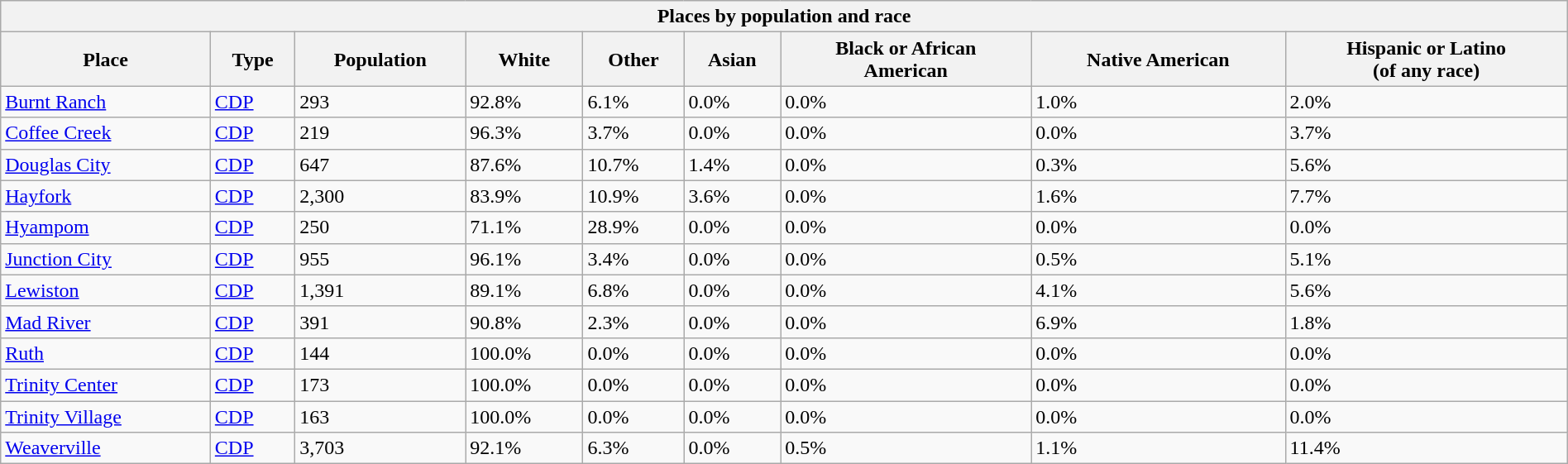<table class="wikitable sortable mw-collapsible collapsible collapsed" style="width: 100%;">
<tr>
<th colspan=9>Places by population and race</th>
</tr>
<tr>
<th>Place</th>
<th>Type</th>
<th data-sort-type="number">Population</th>
<th data-sort-type="number">White</th>
<th data-sort-type="number">Other<br></th>
<th data-sort-type="number">Asian</th>
<th data-sort-type="number">Black or African<br>American</th>
<th data-sort-type="number">Native American<br></th>
<th data-sort-type="number">Hispanic or Latino<br>(of any race)</th>
</tr>
<tr>
<td><a href='#'>Burnt Ranch</a></td>
<td><a href='#'>CDP</a></td>
<td>293</td>
<td>92.8%</td>
<td>6.1%</td>
<td>0.0%</td>
<td>0.0%</td>
<td>1.0%</td>
<td>2.0%</td>
</tr>
<tr>
<td><a href='#'>Coffee Creek</a></td>
<td><a href='#'>CDP</a></td>
<td>219</td>
<td>96.3%</td>
<td>3.7%</td>
<td>0.0%</td>
<td>0.0%</td>
<td>0.0%</td>
<td>3.7%</td>
</tr>
<tr>
<td><a href='#'>Douglas City</a></td>
<td><a href='#'>CDP</a></td>
<td>647</td>
<td>87.6%</td>
<td>10.7%</td>
<td>1.4%</td>
<td>0.0%</td>
<td>0.3%</td>
<td>5.6%</td>
</tr>
<tr>
<td><a href='#'>Hayfork</a></td>
<td><a href='#'>CDP</a></td>
<td>2,300</td>
<td>83.9%</td>
<td>10.9%</td>
<td>3.6%</td>
<td>0.0%</td>
<td>1.6%</td>
<td>7.7%</td>
</tr>
<tr>
<td><a href='#'>Hyampom</a></td>
<td><a href='#'>CDP</a></td>
<td>250</td>
<td>71.1%</td>
<td>28.9%</td>
<td>0.0%</td>
<td>0.0%</td>
<td>0.0%</td>
<td>0.0%</td>
</tr>
<tr>
<td><a href='#'>Junction City</a></td>
<td><a href='#'>CDP</a></td>
<td>955</td>
<td>96.1%</td>
<td>3.4%</td>
<td>0.0%</td>
<td>0.0%</td>
<td>0.5%</td>
<td>5.1%</td>
</tr>
<tr>
<td><a href='#'>Lewiston</a></td>
<td><a href='#'>CDP</a></td>
<td>1,391</td>
<td>89.1%</td>
<td>6.8%</td>
<td>0.0%</td>
<td>0.0%</td>
<td>4.1%</td>
<td>5.6%</td>
</tr>
<tr>
<td><a href='#'>Mad River</a></td>
<td><a href='#'>CDP</a></td>
<td>391</td>
<td>90.8%</td>
<td>2.3%</td>
<td>0.0%</td>
<td>0.0%</td>
<td>6.9%</td>
<td>1.8%</td>
</tr>
<tr>
<td><a href='#'>Ruth</a></td>
<td><a href='#'>CDP</a></td>
<td>144</td>
<td>100.0%</td>
<td>0.0%</td>
<td>0.0%</td>
<td>0.0%</td>
<td>0.0%</td>
<td>0.0%</td>
</tr>
<tr>
<td><a href='#'>Trinity Center</a></td>
<td><a href='#'>CDP</a></td>
<td>173</td>
<td>100.0%</td>
<td>0.0%</td>
<td>0.0%</td>
<td>0.0%</td>
<td>0.0%</td>
<td>0.0%</td>
</tr>
<tr>
<td><a href='#'>Trinity Village</a></td>
<td><a href='#'>CDP</a></td>
<td>163</td>
<td>100.0%</td>
<td>0.0%</td>
<td>0.0%</td>
<td>0.0%</td>
<td>0.0%</td>
<td>0.0%</td>
</tr>
<tr>
<td><a href='#'>Weaverville</a></td>
<td><a href='#'>CDP</a></td>
<td>3,703</td>
<td>92.1%</td>
<td>6.3%</td>
<td>0.0%</td>
<td>0.5%</td>
<td>1.1%</td>
<td>11.4%</td>
</tr>
</table>
